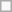<table class="wikitable">
<tr>
<td></td>
</tr>
</table>
